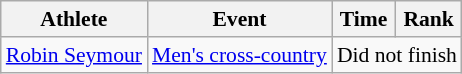<table class=wikitable style="font-size:90%">
<tr>
<th>Athlete</th>
<th>Event</th>
<th>Time</th>
<th>Rank</th>
</tr>
<tr align=center>
<td align=left><a href='#'>Robin Seymour</a></td>
<td align=left><a href='#'>Men's cross-country</a></td>
<td colspan=2>Did not finish</td>
</tr>
</table>
